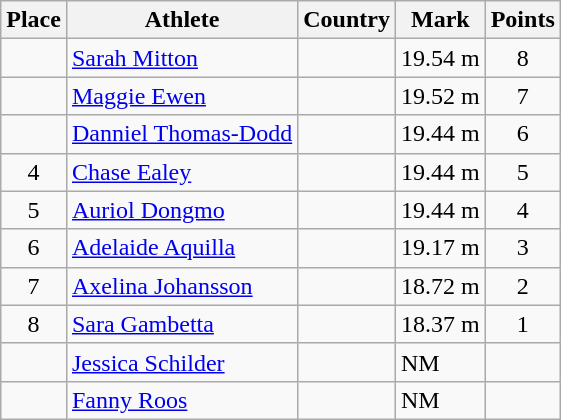<table class="wikitable">
<tr>
<th>Place</th>
<th>Athlete</th>
<th>Country</th>
<th>Mark</th>
<th>Points</th>
</tr>
<tr>
<td align=center></td>
<td><a href='#'>Sarah Mitton</a></td>
<td></td>
<td>19.54 m</td>
<td align=center>8</td>
</tr>
<tr>
<td align=center></td>
<td><a href='#'>Maggie Ewen</a></td>
<td></td>
<td>19.52 m</td>
<td align=center>7</td>
</tr>
<tr>
<td align=center></td>
<td><a href='#'>Danniel Thomas-Dodd</a></td>
<td></td>
<td>19.44 m</td>
<td align=center>6</td>
</tr>
<tr>
<td align=center>4</td>
<td><a href='#'>Chase Ealey</a></td>
<td></td>
<td>19.44 m</td>
<td align=center>5</td>
</tr>
<tr>
<td align=center>5</td>
<td><a href='#'>Auriol Dongmo</a></td>
<td></td>
<td>19.44 m</td>
<td align=center>4</td>
</tr>
<tr>
<td align=center>6</td>
<td><a href='#'>Adelaide Aquilla</a></td>
<td></td>
<td>19.17 m</td>
<td align=center>3</td>
</tr>
<tr>
<td align=center>7</td>
<td><a href='#'>Axelina Johansson</a></td>
<td></td>
<td>18.72 m</td>
<td align=center>2</td>
</tr>
<tr>
<td align=center>8</td>
<td><a href='#'>Sara Gambetta</a></td>
<td></td>
<td>18.37 m</td>
<td align=center>1</td>
</tr>
<tr>
<td align=center></td>
<td><a href='#'>Jessica Schilder</a></td>
<td></td>
<td>NM</td>
<td align=center></td>
</tr>
<tr>
<td align=center></td>
<td><a href='#'>Fanny Roos</a></td>
<td></td>
<td>NM</td>
<td align=center></td>
</tr>
</table>
